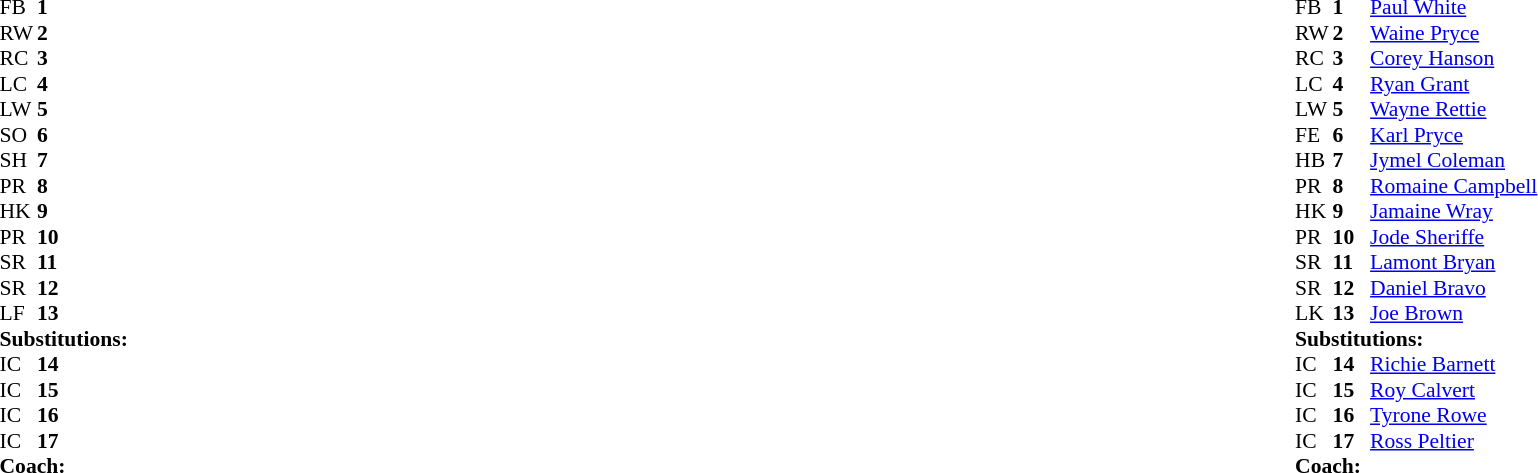<table width="100%">
<tr>
<td valign="top" width="50%"><br><table style="font-size: 90%" cellspacing="0" cellpadding="0">
<tr>
<th width="25"></th>
<th width="25"></th>
</tr>
<tr>
<td>FB</td>
<td><strong>1</strong></td>
<td></td>
</tr>
<tr>
<td>RW</td>
<td><strong>2</strong></td>
<td></td>
</tr>
<tr>
<td>RC</td>
<td><strong>3</strong></td>
<td></td>
</tr>
<tr>
<td>LC</td>
<td><strong>4</strong></td>
<td></td>
</tr>
<tr>
<td>LW</td>
<td><strong>5</strong></td>
<td></td>
</tr>
<tr>
<td>SO</td>
<td><strong>6</strong></td>
<td></td>
</tr>
<tr>
<td>SH</td>
<td><strong>7</strong></td>
<td></td>
</tr>
<tr>
<td>PR</td>
<td><strong>8</strong></td>
<td></td>
</tr>
<tr>
<td>HK</td>
<td><strong>9</strong></td>
<td></td>
</tr>
<tr>
<td>PR</td>
<td><strong>10</strong></td>
<td></td>
</tr>
<tr>
<td>SR</td>
<td><strong>11</strong></td>
<td></td>
</tr>
<tr>
<td>SR</td>
<td><strong>12</strong></td>
<td></td>
</tr>
<tr>
<td>LF</td>
<td><strong>13</strong></td>
<td></td>
</tr>
<tr>
<td colspan=3><strong>Substitutions:</strong></td>
</tr>
<tr>
<td>IC</td>
<td><strong>14</strong></td>
<td></td>
</tr>
<tr>
<td>IC</td>
<td><strong>15</strong></td>
<td></td>
</tr>
<tr>
<td>IC</td>
<td><strong>16</strong></td>
<td></td>
</tr>
<tr>
<td>IC</td>
<td><strong>17</strong></td>
<td></td>
</tr>
<tr>
<td colspan=3><strong>Coach:</strong></td>
</tr>
<tr>
<td colspan="4"></td>
</tr>
</table>
</td>
<td valign="top" width="50%"><br><table style="font-size: 90%" cellspacing="0" cellpadding="0" align="center">
<tr>
<th width="25"></th>
<th width="25"></th>
</tr>
<tr>
<td>FB</td>
<td><strong>1</strong></td>
<td><a href='#'>Paul White</a></td>
</tr>
<tr>
<td>RW</td>
<td><strong>2</strong></td>
<td><a href='#'>Waine Pryce</a></td>
</tr>
<tr>
<td>RC</td>
<td><strong>3</strong></td>
<td><a href='#'>Corey Hanson</a></td>
</tr>
<tr>
<td>LC</td>
<td><strong>4</strong></td>
<td><a href='#'>Ryan Grant</a></td>
</tr>
<tr>
<td>LW</td>
<td><strong>5</strong></td>
<td><a href='#'>Wayne Rettie</a></td>
</tr>
<tr>
<td>FE</td>
<td><strong>6</strong></td>
<td><a href='#'>Karl Pryce</a></td>
</tr>
<tr>
<td>HB</td>
<td><strong>7</strong></td>
<td><a href='#'>Jymel Coleman</a></td>
</tr>
<tr>
<td>PR</td>
<td><strong>8</strong></td>
<td><a href='#'>Romaine Campbell</a></td>
</tr>
<tr>
<td>HK</td>
<td><strong>9</strong></td>
<td><a href='#'>Jamaine Wray</a></td>
</tr>
<tr>
<td>PR</td>
<td><strong>10</strong></td>
<td><a href='#'>Jode Sheriffe</a></td>
</tr>
<tr>
<td>SR</td>
<td><strong>11</strong></td>
<td><a href='#'>Lamont Bryan</a></td>
</tr>
<tr>
<td>SR</td>
<td><strong>12</strong></td>
<td><a href='#'>Daniel Bravo</a></td>
</tr>
<tr>
<td>LK</td>
<td><strong>13</strong></td>
<td><a href='#'>Joe Brown</a></td>
</tr>
<tr>
<td colspan=3><strong>Substitutions:</strong></td>
</tr>
<tr>
<td>IC</td>
<td><strong>14</strong></td>
<td><a href='#'>Richie Barnett</a></td>
</tr>
<tr>
<td>IC</td>
<td><strong>15</strong></td>
<td><a href='#'>Roy Calvert</a></td>
</tr>
<tr>
<td>IC</td>
<td><strong>16</strong></td>
<td><a href='#'>Tyrone Rowe</a></td>
</tr>
<tr>
<td>IC</td>
<td><strong>17</strong></td>
<td><a href='#'>Ross Peltier</a></td>
</tr>
<tr>
<td colspan=3><strong>Coach:</strong></td>
</tr>
<tr>
<td colspan="4"></td>
</tr>
</table>
</td>
</tr>
</table>
